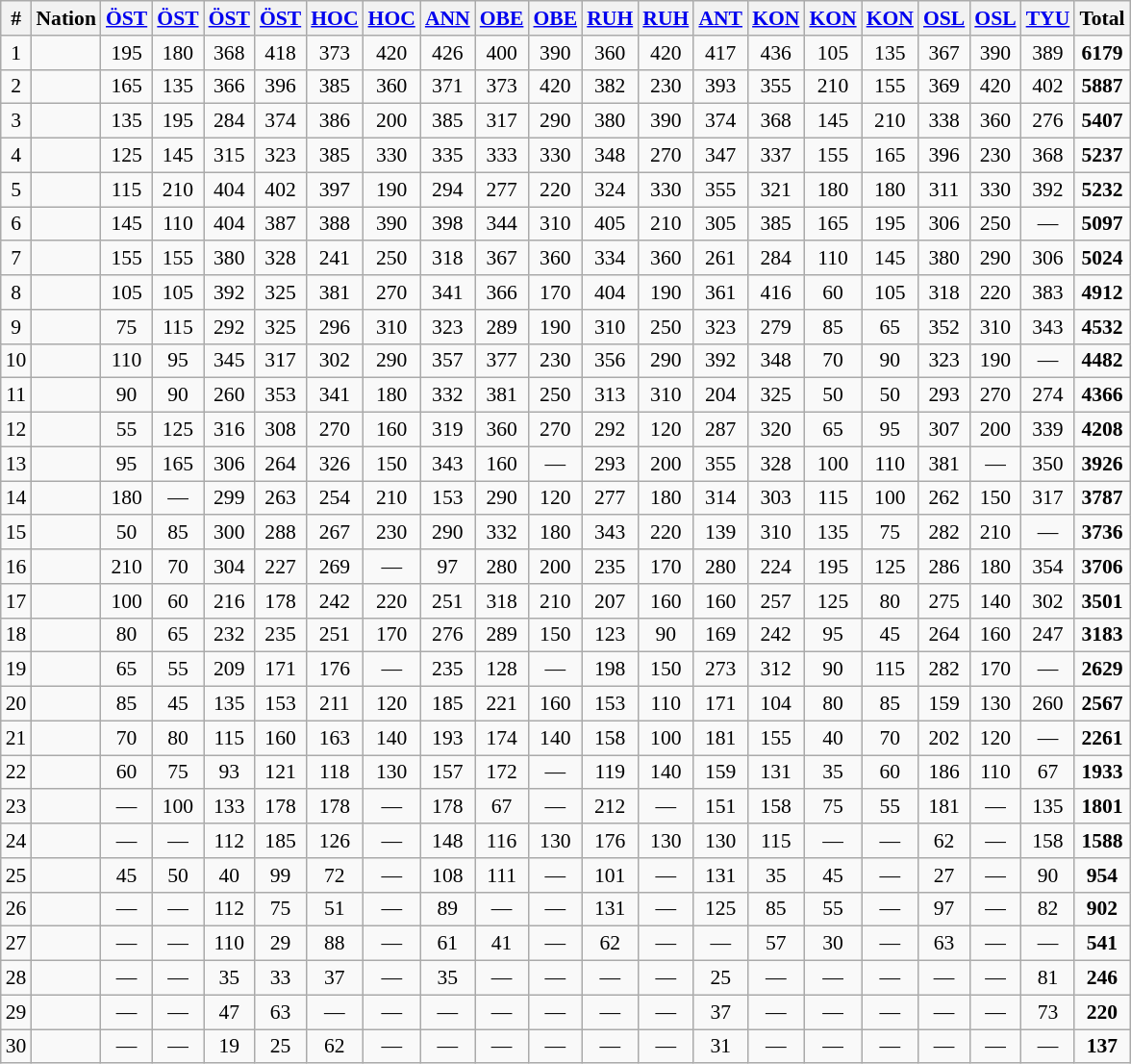<table class="wikitable" style="text-align:center;font-size:90%">
<tr>
<th>#</th>
<th>Nation</th>
<th><a href='#'>ÖST</a> <br> </th>
<th><a href='#'>ÖST</a> <br> </th>
<th><a href='#'>ÖST</a> <br> </th>
<th><a href='#'>ÖST</a> <br> </th>
<th><a href='#'>HOC</a> <br> </th>
<th><a href='#'>HOC</a> <br> </th>
<th><a href='#'>ANN</a> <br> </th>
<th><a href='#'>OBE</a> <br> </th>
<th><a href='#'>OBE</a> <br> </th>
<th><a href='#'>RUH</a> <br> </th>
<th><a href='#'>RUH</a> <br> </th>
<th><a href='#'>ANT</a> <br> </th>
<th><a href='#'>KON</a> <br> </th>
<th><a href='#'>KON</a> <br> </th>
<th><a href='#'>KON</a> <br> </th>
<th><a href='#'>OSL</a> <br> </th>
<th><a href='#'>OSL</a> <br> </th>
<th><a href='#'>TYU</a> <br> </th>
<th><strong>Total</strong> </th>
</tr>
<tr>
<td>1</td>
<td align="left"></td>
<td>195</td>
<td>180</td>
<td>368</td>
<td>418</td>
<td>373</td>
<td>420</td>
<td>426</td>
<td>400</td>
<td>390</td>
<td>360</td>
<td>420</td>
<td>417</td>
<td>436</td>
<td>105</td>
<td>135</td>
<td>367</td>
<td>390</td>
<td>389</td>
<td><strong>6179</strong></td>
</tr>
<tr>
<td>2</td>
<td align="left"></td>
<td>165</td>
<td>135</td>
<td>366</td>
<td>396</td>
<td>385</td>
<td>360</td>
<td>371</td>
<td>373</td>
<td>420</td>
<td>382</td>
<td>230</td>
<td>393</td>
<td>355</td>
<td>210</td>
<td>155</td>
<td>369</td>
<td>420</td>
<td>402</td>
<td><strong>5887</strong></td>
</tr>
<tr>
<td>3</td>
<td align="left"></td>
<td>135</td>
<td>195</td>
<td>284</td>
<td>374</td>
<td>386</td>
<td>200</td>
<td>385</td>
<td>317</td>
<td>290</td>
<td>380</td>
<td>390</td>
<td>374</td>
<td>368</td>
<td>145</td>
<td>210</td>
<td>338</td>
<td>360</td>
<td>276</td>
<td><strong>5407</strong></td>
</tr>
<tr>
<td>4</td>
<td align="left"></td>
<td>125</td>
<td>145</td>
<td>315</td>
<td>323</td>
<td>385</td>
<td>330</td>
<td>335</td>
<td>333</td>
<td>330</td>
<td>348</td>
<td>270</td>
<td>347</td>
<td>337</td>
<td>155</td>
<td>165</td>
<td>396</td>
<td>230</td>
<td>368</td>
<td><strong>5237</strong></td>
</tr>
<tr>
<td>5</td>
<td align="left"></td>
<td>115</td>
<td>210</td>
<td>404</td>
<td>402</td>
<td>397</td>
<td>190</td>
<td>294</td>
<td>277</td>
<td>220</td>
<td>324</td>
<td>330</td>
<td>355</td>
<td>321</td>
<td>180</td>
<td>180</td>
<td>311</td>
<td>330</td>
<td>392</td>
<td><strong>5232</strong></td>
</tr>
<tr>
<td>6</td>
<td align="left"></td>
<td>145</td>
<td>110</td>
<td>404</td>
<td>387</td>
<td>388</td>
<td>390</td>
<td>398</td>
<td>344</td>
<td>310</td>
<td>405</td>
<td>210</td>
<td>305</td>
<td>385</td>
<td>165</td>
<td>195</td>
<td>306</td>
<td>250</td>
<td>—</td>
<td><strong>5097</strong></td>
</tr>
<tr>
<td>7</td>
<td align="left"></td>
<td>155</td>
<td>155</td>
<td>380</td>
<td>328</td>
<td>241</td>
<td>250</td>
<td>318</td>
<td>367</td>
<td>360</td>
<td>334</td>
<td>360</td>
<td>261</td>
<td>284</td>
<td>110</td>
<td>145</td>
<td>380</td>
<td>290</td>
<td>306</td>
<td><strong>5024</strong></td>
</tr>
<tr>
<td>8</td>
<td align="left"></td>
<td>105</td>
<td>105</td>
<td>392</td>
<td>325</td>
<td>381</td>
<td>270</td>
<td>341</td>
<td>366</td>
<td>170</td>
<td>404</td>
<td>190</td>
<td>361</td>
<td>416</td>
<td>60</td>
<td>105</td>
<td>318</td>
<td>220</td>
<td>383</td>
<td><strong>4912</strong></td>
</tr>
<tr>
<td>9</td>
<td align="left"></td>
<td>75</td>
<td>115</td>
<td>292</td>
<td>325</td>
<td>296</td>
<td>310</td>
<td>323</td>
<td>289</td>
<td>190</td>
<td>310</td>
<td>250</td>
<td>323</td>
<td>279</td>
<td>85</td>
<td>65</td>
<td>352</td>
<td>310</td>
<td>343</td>
<td><strong>4532</strong></td>
</tr>
<tr>
<td>10</td>
<td align="left"></td>
<td>110</td>
<td>95</td>
<td>345</td>
<td>317</td>
<td>302</td>
<td>290</td>
<td>357</td>
<td>377</td>
<td>230</td>
<td>356</td>
<td>290</td>
<td>392</td>
<td>348</td>
<td>70</td>
<td>90</td>
<td>323</td>
<td>190</td>
<td>—</td>
<td><strong>4482</strong></td>
</tr>
<tr>
<td>11</td>
<td align="left"></td>
<td>90</td>
<td>90</td>
<td>260</td>
<td>353</td>
<td>341</td>
<td>180</td>
<td>332</td>
<td>381</td>
<td>250</td>
<td>313</td>
<td>310</td>
<td>204</td>
<td>325</td>
<td>50</td>
<td>50</td>
<td>293</td>
<td>270</td>
<td>274</td>
<td><strong>4366</strong></td>
</tr>
<tr>
<td>12</td>
<td align="left"></td>
<td>55</td>
<td>125</td>
<td>316</td>
<td>308</td>
<td>270</td>
<td>160</td>
<td>319</td>
<td>360</td>
<td>270</td>
<td>292</td>
<td>120</td>
<td>287</td>
<td>320</td>
<td>65</td>
<td>95</td>
<td>307</td>
<td>200</td>
<td>339</td>
<td><strong>4208</strong></td>
</tr>
<tr>
<td>13</td>
<td align="left"></td>
<td>95</td>
<td>165</td>
<td>306</td>
<td>264</td>
<td>326</td>
<td>150</td>
<td>343</td>
<td>160</td>
<td>—</td>
<td>293</td>
<td>200</td>
<td>355</td>
<td>328</td>
<td>100</td>
<td>110</td>
<td>381</td>
<td>—</td>
<td>350</td>
<td><strong>3926</strong></td>
</tr>
<tr>
<td>14</td>
<td align="left"></td>
<td>180</td>
<td>—</td>
<td>299</td>
<td>263</td>
<td>254</td>
<td>210</td>
<td>153</td>
<td>290</td>
<td>120</td>
<td>277</td>
<td>180</td>
<td>314</td>
<td>303</td>
<td>115</td>
<td>100</td>
<td>262</td>
<td>150</td>
<td>317</td>
<td><strong>3787</strong></td>
</tr>
<tr>
<td>15</td>
<td align="left"></td>
<td>50</td>
<td>85</td>
<td>300</td>
<td>288</td>
<td>267</td>
<td>230</td>
<td>290</td>
<td>332</td>
<td>180</td>
<td>343</td>
<td>220</td>
<td>139</td>
<td>310</td>
<td>135</td>
<td>75</td>
<td>282</td>
<td>210</td>
<td>—</td>
<td><strong>3736</strong></td>
</tr>
<tr>
<td>16</td>
<td align="left"></td>
<td>210</td>
<td>70</td>
<td>304</td>
<td>227</td>
<td>269</td>
<td>—</td>
<td>97</td>
<td>280</td>
<td>200</td>
<td>235</td>
<td>170</td>
<td>280</td>
<td>224</td>
<td>195</td>
<td>125</td>
<td>286</td>
<td>180</td>
<td>354</td>
<td><strong>3706</strong></td>
</tr>
<tr>
<td>17</td>
<td align="left"></td>
<td>100</td>
<td>60</td>
<td>216</td>
<td>178</td>
<td>242</td>
<td>220</td>
<td>251</td>
<td>318</td>
<td>210</td>
<td>207</td>
<td>160</td>
<td>160</td>
<td>257</td>
<td>125</td>
<td>80</td>
<td>275</td>
<td>140</td>
<td>302</td>
<td><strong>3501</strong></td>
</tr>
<tr>
<td>18</td>
<td align="left"></td>
<td>80</td>
<td>65</td>
<td>232</td>
<td>235</td>
<td>251</td>
<td>170</td>
<td>276</td>
<td>289</td>
<td>150</td>
<td>123</td>
<td>90</td>
<td>169</td>
<td>242</td>
<td>95</td>
<td>45</td>
<td>264</td>
<td>160</td>
<td>247</td>
<td><strong>3183</strong></td>
</tr>
<tr>
<td>19</td>
<td align="left"></td>
<td>65</td>
<td>55</td>
<td>209</td>
<td>171</td>
<td>176</td>
<td>—</td>
<td>235</td>
<td>128</td>
<td>—</td>
<td>198</td>
<td>150</td>
<td>273</td>
<td>312</td>
<td>90</td>
<td>115</td>
<td>282</td>
<td>170</td>
<td>—</td>
<td><strong>2629</strong></td>
</tr>
<tr>
<td>20</td>
<td align="left"></td>
<td>85</td>
<td>45</td>
<td>135</td>
<td>153</td>
<td>211</td>
<td>120</td>
<td>185</td>
<td>221</td>
<td>160</td>
<td>153</td>
<td>110</td>
<td>171</td>
<td>104</td>
<td>80</td>
<td>85</td>
<td>159</td>
<td>130</td>
<td>260</td>
<td><strong>2567</strong></td>
</tr>
<tr>
<td>21</td>
<td align="left"></td>
<td>70</td>
<td>80</td>
<td>115</td>
<td>160</td>
<td>163</td>
<td>140</td>
<td>193</td>
<td>174</td>
<td>140</td>
<td>158</td>
<td>100</td>
<td>181</td>
<td>155</td>
<td>40</td>
<td>70</td>
<td>202</td>
<td>120</td>
<td>—</td>
<td><strong>2261</strong></td>
</tr>
<tr>
<td>22</td>
<td align="left"></td>
<td>60</td>
<td>75</td>
<td>93</td>
<td>121</td>
<td>118</td>
<td>130</td>
<td>157</td>
<td>172</td>
<td>—</td>
<td>119</td>
<td>140</td>
<td>159</td>
<td>131</td>
<td>35</td>
<td>60</td>
<td>186</td>
<td>110</td>
<td>67</td>
<td><strong>1933</strong></td>
</tr>
<tr>
<td>23</td>
<td align="left"></td>
<td>—</td>
<td>100</td>
<td>133</td>
<td>178</td>
<td>178</td>
<td>—</td>
<td>178</td>
<td>67</td>
<td>—</td>
<td>212</td>
<td>—</td>
<td>151</td>
<td>158</td>
<td>75</td>
<td>55</td>
<td>181</td>
<td>—</td>
<td>135</td>
<td><strong>1801</strong></td>
</tr>
<tr>
<td>24</td>
<td align="left"></td>
<td>—</td>
<td>—</td>
<td>112</td>
<td>185</td>
<td>126</td>
<td>—</td>
<td>148</td>
<td>116</td>
<td>130</td>
<td>176</td>
<td>130</td>
<td>130</td>
<td>115</td>
<td>—</td>
<td>—</td>
<td>62</td>
<td>—</td>
<td>158</td>
<td><strong>1588</strong></td>
</tr>
<tr>
<td>25</td>
<td align="left"></td>
<td>45</td>
<td>50</td>
<td>40</td>
<td>99</td>
<td>72</td>
<td>—</td>
<td>108</td>
<td>111</td>
<td>—</td>
<td>101</td>
<td>—</td>
<td>131</td>
<td>35</td>
<td>45</td>
<td>—</td>
<td>27</td>
<td>—</td>
<td>90</td>
<td><strong>954</strong></td>
</tr>
<tr>
<td>26</td>
<td align="left"></td>
<td>—</td>
<td>—</td>
<td>112</td>
<td>75</td>
<td>51</td>
<td>—</td>
<td>89</td>
<td>—</td>
<td>—</td>
<td>131</td>
<td>—</td>
<td>125</td>
<td>85</td>
<td>55</td>
<td>—</td>
<td>97</td>
<td>—</td>
<td>82</td>
<td><strong>902</strong></td>
</tr>
<tr>
<td>27</td>
<td align="left"></td>
<td>—</td>
<td>—</td>
<td>110</td>
<td>29</td>
<td>88</td>
<td>—</td>
<td>61</td>
<td>41</td>
<td>—</td>
<td>62</td>
<td>—</td>
<td>—</td>
<td>57</td>
<td>30</td>
<td>—</td>
<td>63</td>
<td>—</td>
<td>—</td>
<td><strong>541</strong></td>
</tr>
<tr>
<td>28</td>
<td align="left"></td>
<td>—</td>
<td>—</td>
<td>35</td>
<td>33</td>
<td>37</td>
<td>—</td>
<td>35</td>
<td>—</td>
<td>—</td>
<td>—</td>
<td>—</td>
<td>25</td>
<td>—</td>
<td>—</td>
<td>—</td>
<td>—</td>
<td>—</td>
<td>81</td>
<td><strong>246</strong></td>
</tr>
<tr>
<td>29</td>
<td align="left"></td>
<td>—</td>
<td>—</td>
<td>47</td>
<td>63</td>
<td>—</td>
<td>—</td>
<td>—</td>
<td>—</td>
<td>—</td>
<td>—</td>
<td>—</td>
<td>37</td>
<td>—</td>
<td>—</td>
<td>—</td>
<td>—</td>
<td>—</td>
<td>73</td>
<td><strong>220</strong></td>
</tr>
<tr>
<td>30</td>
<td align="left"></td>
<td>—</td>
<td>—</td>
<td>19</td>
<td>25</td>
<td>62</td>
<td>—</td>
<td>—</td>
<td>—</td>
<td>—</td>
<td>—</td>
<td>—</td>
<td>31</td>
<td>—</td>
<td>—</td>
<td>—</td>
<td>—</td>
<td>—</td>
<td>—</td>
<td><strong>137</strong></td>
</tr>
</table>
